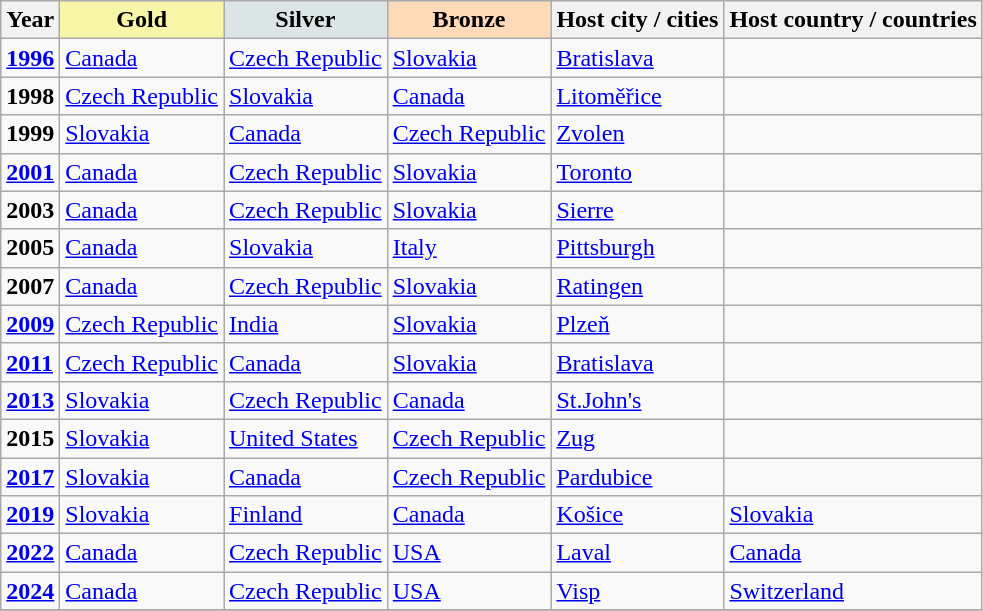<table class="wikitable sortable plainrowheaders">
<tr bgcolor="#efefef" align=left>
<th>Year</th>
<th scope="col" style="background-color: #F7F6A8;"> Gold</th>
<th scope="col" style="background-color: #DCE5E5;"> Silver</th>
<th scope="col" style="background-color: #FFDAB9;"> Bronze</th>
<th scope="col">Host city / cities</th>
<th scope="col">Host country / countries</th>
</tr>
<tr>
<td><a href='#'><strong>1996</strong></a></td>
<td> <a href='#'>Canada</a>  </td>
<td> <a href='#'>Czech Republic</a> </td>
<td> <a href='#'>Slovakia</a> </td>
<td><a href='#'>Bratislava</a></td>
<td></td>
</tr>
<tr>
<td><strong>1998</strong></td>
<td> <a href='#'>Czech Republic</a> </td>
<td> <a href='#'>Slovakia</a> </td>
<td> <a href='#'>Canada</a> </td>
<td><a href='#'>Litoměřice</a></td>
<td></td>
</tr>
<tr>
<td><strong>1999</strong></td>
<td> <a href='#'>Slovakia</a> </td>
<td> <a href='#'>Canada</a> </td>
<td> <a href='#'>Czech Republic</a> </td>
<td><a href='#'>Zvolen</a></td>
<td></td>
</tr>
<tr>
<td><a href='#'><strong>2001</strong></a></td>
<td> <a href='#'>Canada</a> </td>
<td> <a href='#'>Czech Republic</a> </td>
<td> <a href='#'>Slovakia</a> </td>
<td><a href='#'>Toronto</a></td>
<td></td>
</tr>
<tr>
<td><strong>2003</strong></td>
<td> <a href='#'>Canada</a> </td>
<td> <a href='#'>Czech Republic</a> </td>
<td> <a href='#'>Slovakia</a> </td>
<td><a href='#'>Sierre</a></td>
<td></td>
</tr>
<tr>
<td><strong>2005</strong></td>
<td> <a href='#'>Canada</a> </td>
<td> <a href='#'>Slovakia</a> </td>
<td> <a href='#'>Italy</a> </td>
<td><a href='#'>Pittsburgh</a></td>
<td></td>
</tr>
<tr>
<td><strong>2007</strong></td>
<td> <a href='#'>Canada</a> </td>
<td> <a href='#'>Czech Republic</a> </td>
<td> <a href='#'>Slovakia</a> </td>
<td><a href='#'>Ratingen</a></td>
<td></td>
</tr>
<tr>
<td><a href='#'><strong>2009</strong></a></td>
<td> <a href='#'>Czech Republic</a> </td>
<td> <a href='#'>India</a> </td>
<td> <a href='#'>Slovakia</a> </td>
<td><a href='#'>Plzeň</a></td>
<td></td>
</tr>
<tr>
<td><a href='#'><strong>2011</strong></a></td>
<td> <a href='#'>Czech Republic</a> </td>
<td> <a href='#'>Canada</a> </td>
<td> <a href='#'>Slovakia</a> </td>
<td><a href='#'>Bratislava</a></td>
<td></td>
</tr>
<tr>
<td><a href='#'><strong>2013</strong></a></td>
<td> <a href='#'>Slovakia</a> </td>
<td> <a href='#'>Czech Republic</a> </td>
<td> <a href='#'>Canada</a> </td>
<td><a href='#'>St.John's</a></td>
<td></td>
</tr>
<tr>
<td><strong>2015</strong></td>
<td> <a href='#'>Slovakia</a> </td>
<td> <a href='#'>United States</a> </td>
<td> <a href='#'>Czech Republic</a> </td>
<td><a href='#'>Zug</a></td>
<td></td>
</tr>
<tr>
<td><a href='#'><strong>2017</strong></a></td>
<td> <a href='#'>Slovakia</a> </td>
<td> <a href='#'>Canada</a> </td>
<td> <a href='#'>Czech Republic</a> </td>
<td><a href='#'>Pardubice</a></td>
<td></td>
</tr>
<tr>
<td><a href='#'><strong>2019</strong></a></td>
<td> <a href='#'>Slovakia</a> </td>
<td> <a href='#'>Finland</a> </td>
<td> <a href='#'>Canada</a> </td>
<td><a href='#'>Košice</a></td>
<td> <a href='#'>Slovakia</a><br></td>
</tr>
<tr>
<td><a href='#'><strong>2022</strong></a></td>
<td> <a href='#'>Canada</a> </td>
<td> <a href='#'>Czech Republic</a> </td>
<td> <a href='#'>USA</a> </td>
<td><a href='#'>Laval</a></td>
<td> <a href='#'>Canada</a><br></td>
</tr>
<tr>
<td><a href='#'><strong>2024</strong></a></td>
<td> <a href='#'>Canada</a> </td>
<td> <a href='#'>Czech Republic</a> </td>
<td> <a href='#'>USA</a> </td>
<td><a href='#'>Visp</a></td>
<td> <a href='#'>Switzerland</a><br></td>
</tr>
<tr>
</tr>
</table>
